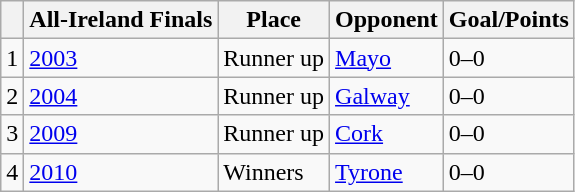<table class="wikitable collapsible">
<tr>
<th></th>
<th>All-Ireland Finals</th>
<th>Place</th>
<th>Opponent</th>
<th>Goal/Points</th>
</tr>
<tr>
<td>1</td>
<td><a href='#'>2003</a></td>
<td>Runner up</td>
<td><a href='#'>Mayo</a></td>
<td>0–0</td>
</tr>
<tr>
<td>2</td>
<td><a href='#'>2004</a></td>
<td>Runner up</td>
<td><a href='#'>Galway</a></td>
<td>0–0</td>
</tr>
<tr>
<td>3</td>
<td><a href='#'>2009</a></td>
<td>Runner up</td>
<td><a href='#'>Cork</a></td>
<td>0–0</td>
</tr>
<tr>
<td>4</td>
<td><a href='#'>2010</a></td>
<td>Winners</td>
<td><a href='#'>Tyrone</a></td>
<td>0–0</td>
</tr>
</table>
